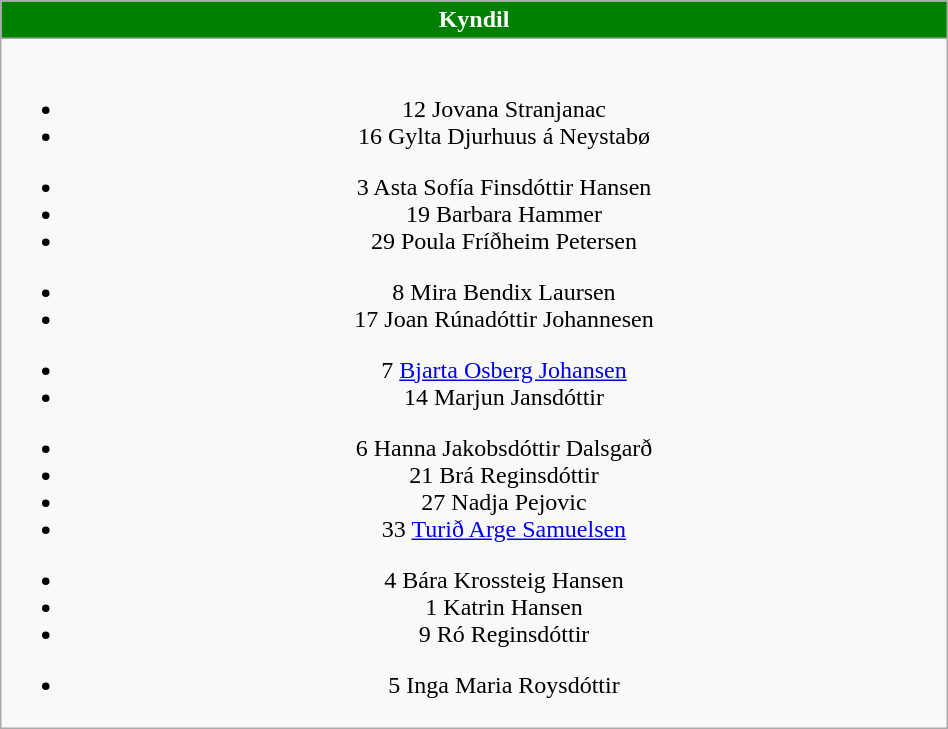<table class="wikitable" style="font-size:100%; text-align:center; width:50%">
<tr>
<th colspan=5 style="background-color:#008000;color:white;text-align:center;"> Kyndil</th>
</tr>
<tr>
<td><br>
<ul><li>12  Jovana Stranjanac</li><li>16  Gylta Djurhuus á Neystabø</li></ul><ul><li>3  Asta Sofía Finsdóttir Hansen</li><li>19  Barbara Hammer</li><li>29  Poula Fríðheim Petersen</li></ul><ul><li>8  Mira Bendix Laursen</li><li>17   Joan Rúnadóttir Johannesen</li></ul><ul><li>7  <a href='#'>Bjarta Osberg Johansen</a></li><li>14  Marjun Jansdóttir</li></ul><ul><li>6  Hanna Jakobsdóttir Dalsgarð</li><li>21  Brá Reginsdóttir</li><li>27  Nadja Pejovic</li><li>33  <a href='#'>Turið Arge Samuelsen</a></li></ul><ul><li>4  Bára Krossteig Hansen</li><li>1  Katrin Hansen</li><li>9  Ró Reginsdóttir</li></ul><ul><li>5  Inga Maria Roysdóttir</li></ul></td>
</tr>
</table>
